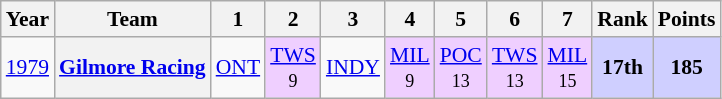<table class="wikitable" style="text-align:center; font-size:90%">
<tr>
<th>Year</th>
<th>Team</th>
<th>1</th>
<th>2</th>
<th>3</th>
<th>4</th>
<th>5</th>
<th>6</th>
<th>7</th>
<th>Rank</th>
<th>Points</th>
</tr>
<tr>
<td><a href='#'>1979</a></td>
<th><a href='#'>Gilmore Racing</a></th>
<td><a href='#'>ONT</a></td>
<td style="background:#EFCFFF;"><a href='#'>TWS</a><br><small>9</small></td>
<td><a href='#'>INDY</a></td>
<td style="background:#EFCFFF;"><a href='#'>MIL</a><br><small>9</small></td>
<td style="background:#EFCFFF;"><a href='#'>POC</a><br><small>13</small></td>
<td style="background:#EFCFFF;"><a href='#'>TWS</a><br><small>13</small></td>
<td style="background:#EFCFFF;"><a href='#'>MIL</a><br><small>15</small></td>
<td style="background:#CFCFFF;"><strong>17th</strong></td>
<td style="background:#CFCFFF;"><strong>185</strong></td>
</tr>
</table>
